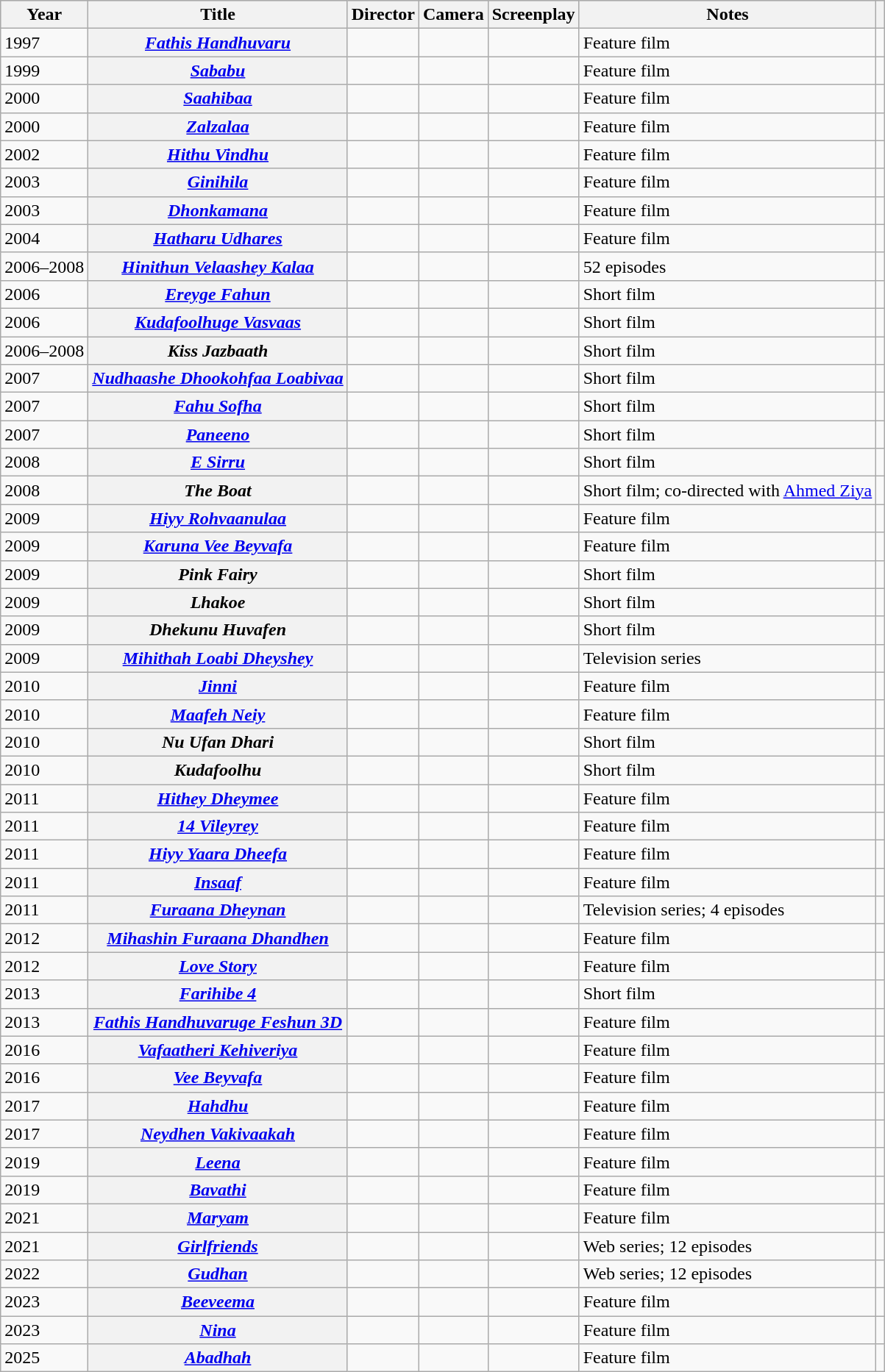<table class="wikitable sortable plainrowheaders">
<tr style="background:#ccc; text-align:center;">
<th scope="col">Year</th>
<th scope="col">Title</th>
<th scope="col">Director</th>
<th scope="col">Camera</th>
<th scope="col">Screenplay</th>
<th scope="col">Notes</th>
<th scope="col" class="unsortable"></th>
</tr>
<tr>
<td>1997</td>
<th scope="row"><em><a href='#'>Fathis Handhuvaru</a></em></th>
<td></td>
<td></td>
<td></td>
<td>Feature film</td>
<td style="text-align: center;"></td>
</tr>
<tr>
<td>1999</td>
<th scope="row"><em><a href='#'>Sababu</a></em></th>
<td></td>
<td></td>
<td></td>
<td>Feature film</td>
<td style="text-align: center;"></td>
</tr>
<tr>
<td>2000</td>
<th scope="row"><em><a href='#'>Saahibaa</a></em></th>
<td></td>
<td></td>
<td></td>
<td>Feature film</td>
<td style="text-align: center;"></td>
</tr>
<tr>
<td>2000</td>
<th scope="row"><em><a href='#'>Zalzalaa</a></em></th>
<td></td>
<td></td>
<td></td>
<td>Feature film</td>
<td style="text-align: center;"></td>
</tr>
<tr>
<td>2002</td>
<th scope="row"><em><a href='#'>Hithu Vindhu</a></em></th>
<td></td>
<td></td>
<td></td>
<td>Feature film</td>
<td style="text-align: center;"></td>
</tr>
<tr>
<td>2003</td>
<th scope="row"><em><a href='#'>Ginihila</a></em></th>
<td></td>
<td></td>
<td></td>
<td>Feature film</td>
<td style="text-align: center;"></td>
</tr>
<tr>
<td>2003</td>
<th scope="row"><em><a href='#'>Dhonkamana</a></em></th>
<td></td>
<td></td>
<td></td>
<td>Feature film</td>
<td style="text-align: center;"></td>
</tr>
<tr>
<td>2004</td>
<th scope="row"><em><a href='#'>Hatharu Udhares</a></em></th>
<td></td>
<td></td>
<td></td>
<td>Feature film</td>
<td style="text-align: center;"></td>
</tr>
<tr>
<td>2006–2008</td>
<th scope="row"><em><a href='#'>Hinithun Velaashey Kalaa</a></em></th>
<td></td>
<td></td>
<td></td>
<td>52 episodes</td>
<td style="text-align: center;"></td>
</tr>
<tr>
<td>2006</td>
<th scope="row"><em><a href='#'>Ereyge Fahun</a></em></th>
<td></td>
<td></td>
<td></td>
<td>Short film</td>
<td style="text-align: center;"></td>
</tr>
<tr>
<td>2006</td>
<th scope="row"><em><a href='#'>Kudafoolhuge Vasvaas</a></em></th>
<td></td>
<td></td>
<td></td>
<td>Short film</td>
<td style="text-align: center;"></td>
</tr>
<tr>
<td>2006–2008</td>
<th scope="row"><em>Kiss Jazbaath</em></th>
<td></td>
<td></td>
<td></td>
<td>Short film</td>
<td style="text-align: center;"></td>
</tr>
<tr>
<td>2007</td>
<th scope="row"><em><a href='#'>Nudhaashe Dhookohfaa Loabivaa</a></em></th>
<td></td>
<td></td>
<td></td>
<td>Short film</td>
<td style="text-align: center;"></td>
</tr>
<tr>
<td>2007</td>
<th scope="row"><em><a href='#'>Fahu Sofha</a></em></th>
<td></td>
<td></td>
<td></td>
<td>Short film</td>
<td style="text-align: center;"></td>
</tr>
<tr>
<td>2007</td>
<th scope="row"><em><a href='#'>Paneeno</a></em></th>
<td></td>
<td></td>
<td></td>
<td>Short film</td>
<td style="text-align: center;"></td>
</tr>
<tr>
<td>2008</td>
<th scope="row"><em><a href='#'>E Sirru</a></em></th>
<td></td>
<td></td>
<td></td>
<td>Short film</td>
<td style="text-align: center;"></td>
</tr>
<tr>
<td>2008</td>
<th scope="row"><em>The Boat</em></th>
<td></td>
<td></td>
<td></td>
<td>Short film; co-directed with <a href='#'>Ahmed Ziya</a></td>
<td style="text-align: center;"></td>
</tr>
<tr>
<td>2009</td>
<th scope="row"><em><a href='#'>Hiyy Rohvaanulaa</a></em></th>
<td></td>
<td></td>
<td></td>
<td>Feature film</td>
<td style="text-align: center;"></td>
</tr>
<tr>
<td>2009</td>
<th scope="row"><em><a href='#'>Karuna Vee Beyvafa</a></em></th>
<td></td>
<td></td>
<td></td>
<td>Feature film</td>
<td style="text-align: center;"></td>
</tr>
<tr>
<td>2009</td>
<th scope="row"><em>Pink Fairy</em></th>
<td></td>
<td></td>
<td></td>
<td>Short film</td>
<td style="text-align: center;"></td>
</tr>
<tr>
<td>2009</td>
<th scope="row"><em>Lhakoe</em></th>
<td></td>
<td></td>
<td></td>
<td>Short film</td>
<td style="text-align: center;"></td>
</tr>
<tr>
<td>2009</td>
<th scope="row"><em>Dhekunu Huvafen</em></th>
<td></td>
<td></td>
<td></td>
<td>Short film</td>
<td style="text-align: center;"></td>
</tr>
<tr>
<td>2009</td>
<th scope="row"><em><a href='#'>Mihithah Loabi Dheyshey</a></em></th>
<td></td>
<td></td>
<td></td>
<td>Television series</td>
<td style="text-align: center;"></td>
</tr>
<tr>
<td>2010</td>
<th scope="row"><em><a href='#'>Jinni</a></em></th>
<td></td>
<td></td>
<td></td>
<td>Feature film</td>
<td style="text-align: center;"></td>
</tr>
<tr>
<td>2010</td>
<th scope="row"><em><a href='#'>Maafeh Neiy</a></em></th>
<td></td>
<td></td>
<td></td>
<td>Feature film</td>
<td style="text-align: center;"></td>
</tr>
<tr>
<td>2010</td>
<th scope="row"><em>Nu Ufan Dhari</em></th>
<td></td>
<td></td>
<td></td>
<td>Short film</td>
<td style="text-align: center;"></td>
</tr>
<tr>
<td>2010</td>
<th scope="row"><em>Kudafoolhu</em></th>
<td></td>
<td></td>
<td></td>
<td>Short film</td>
<td></td>
</tr>
<tr>
<td>2011</td>
<th scope="row"><em><a href='#'>Hithey Dheymee</a></em></th>
<td></td>
<td></td>
<td></td>
<td>Feature film</td>
<td style="text-align: center;"></td>
</tr>
<tr>
<td>2011</td>
<th scope="row"><em><a href='#'>14 Vileyrey</a></em></th>
<td></td>
<td></td>
<td></td>
<td>Feature film</td>
<td style="text-align: center;"></td>
</tr>
<tr>
<td>2011</td>
<th scope="row"><em><a href='#'>Hiyy Yaara Dheefa</a></em></th>
<td></td>
<td></td>
<td></td>
<td>Feature film</td>
<td style="text-align: center;"></td>
</tr>
<tr>
<td>2011</td>
<th scope="row"><em><a href='#'>Insaaf</a></em></th>
<td></td>
<td></td>
<td></td>
<td>Feature film</td>
<td style="text-align: center;"></td>
</tr>
<tr>
<td>2011</td>
<th scope="row"><em><a href='#'>Furaana Dheynan</a></em></th>
<td></td>
<td></td>
<td></td>
<td>Television series; 4 episodes</td>
<td style="text-align: center;"></td>
</tr>
<tr>
<td>2012</td>
<th scope="row"><em><a href='#'>Mihashin Furaana Dhandhen</a></em></th>
<td></td>
<td></td>
<td></td>
<td>Feature film</td>
<td style="text-align: center;"></td>
</tr>
<tr>
<td>2012</td>
<th scope="row"><em><a href='#'>Love Story</a></em></th>
<td></td>
<td></td>
<td></td>
<td>Feature film</td>
<td style="text-align: center;"></td>
</tr>
<tr>
<td>2013</td>
<th scope="row"><em><a href='#'>Farihibe 4</a></em></th>
<td></td>
<td></td>
<td></td>
<td>Short film</td>
<td style="text-align: center;"></td>
</tr>
<tr>
<td>2013</td>
<th scope="row"><em><a href='#'>Fathis Handhuvaruge Feshun 3D</a></em></th>
<td></td>
<td></td>
<td></td>
<td>Feature film</td>
<td style="text-align: center;"></td>
</tr>
<tr>
<td>2016</td>
<th scope="row"><em><a href='#'>Vafaatheri Kehiveriya</a></em></th>
<td></td>
<td></td>
<td></td>
<td>Feature film</td>
<td style="text-align: center;"></td>
</tr>
<tr>
<td>2016</td>
<th scope="row"><em><a href='#'>Vee Beyvafa</a></em></th>
<td></td>
<td></td>
<td></td>
<td>Feature film</td>
<td style="text-align: center;"></td>
</tr>
<tr>
<td>2017</td>
<th scope="row"><em><a href='#'>Hahdhu</a></em></th>
<td></td>
<td></td>
<td></td>
<td>Feature film</td>
<td style="text-align: center;"></td>
</tr>
<tr>
<td>2017</td>
<th scope="row"><em><a href='#'>Neydhen Vakivaakah</a></em></th>
<td></td>
<td></td>
<td></td>
<td>Feature film</td>
<td style="text-align: center;"></td>
</tr>
<tr>
<td>2019</td>
<th scope="row"><em><a href='#'>Leena</a></em></th>
<td></td>
<td></td>
<td></td>
<td>Feature film</td>
<td style="text-align: center;"></td>
</tr>
<tr>
<td>2019</td>
<th scope="row"><em><a href='#'>Bavathi</a></em></th>
<td></td>
<td></td>
<td></td>
<td>Feature film</td>
<td style="text-align: center;"></td>
</tr>
<tr>
<td>2021</td>
<th scope="row"><em><a href='#'>Maryam</a></em></th>
<td></td>
<td></td>
<td></td>
<td>Feature film</td>
<td style="text-align:center;"></td>
</tr>
<tr>
<td>2021</td>
<th scope="row"><em><a href='#'>Girlfriends</a></em></th>
<td></td>
<td></td>
<td></td>
<td>Web series; 12 episodes</td>
<td style="text-align: center;"></td>
</tr>
<tr>
<td>2022</td>
<th scope="row"><em><a href='#'>Gudhan</a></em></th>
<td></td>
<td></td>
<td></td>
<td>Web series; 12 episodes</td>
<td style="text-align: center;"></td>
</tr>
<tr>
<td>2023</td>
<th scope="row"><em><a href='#'>Beeveema</a></em></th>
<td></td>
<td></td>
<td></td>
<td>Feature film</td>
<td style="text-align: center;"></td>
</tr>
<tr>
<td>2023</td>
<th scope="row"><em><a href='#'>Nina</a></em></th>
<td></td>
<td></td>
<td></td>
<td>Feature film</td>
<td style="text-align: center;"></td>
</tr>
<tr>
<td>2025</td>
<th scope="row"><em><a href='#'>Abadhah</a></em></th>
<td></td>
<td></td>
<td></td>
<td>Feature film</td>
<td style="text-align: center;"></td>
</tr>
</table>
